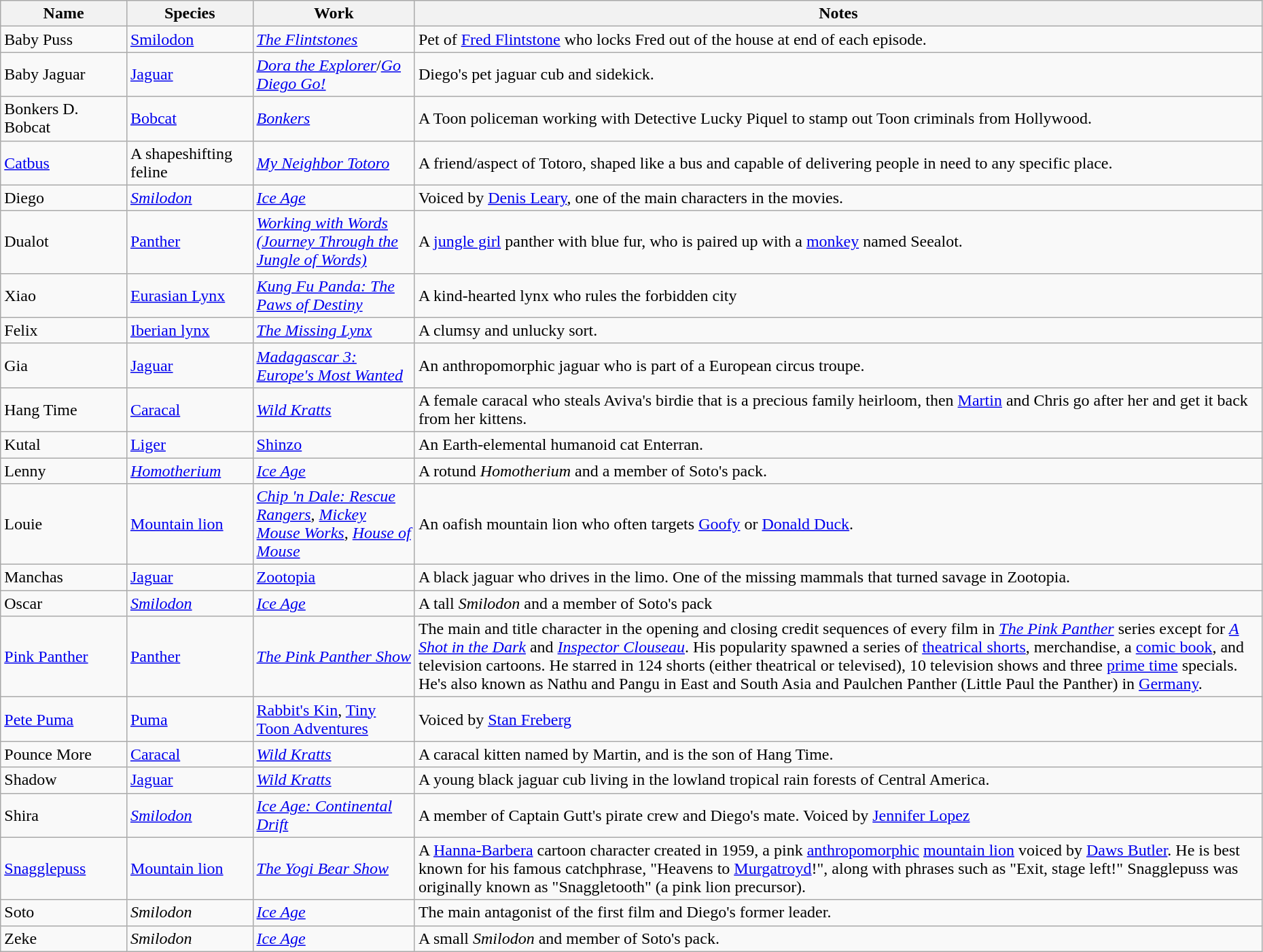<table class="wikitable sortable" style="width:98%">
<tr>
<th style="width:10%">Name</th>
<th style="width:10%">Species</th>
<th style="width:10%">Work</th>
<th>Notes</th>
</tr>
<tr>
<td>Baby Puss</td>
<td><a href='#'>Smilodon</a></td>
<td><em><a href='#'>The Flintstones</a></em></td>
<td>Pet of <a href='#'>Fred Flintstone</a> who locks Fred out of the house at end of each episode.</td>
</tr>
<tr>
<td>Baby Jaguar</td>
<td><a href='#'>Jaguar</a></td>
<td><em><a href='#'>Dora the Explorer</a></em>/<em><a href='#'>Go Diego Go!</a></em></td>
<td>Diego's pet jaguar cub and sidekick.</td>
</tr>
<tr>
<td>Bonkers D. Bobcat</td>
<td><a href='#'>Bobcat</a></td>
<td><em><a href='#'>Bonkers</a></em></td>
<td>A Toon policeman working with Detective Lucky Piquel to stamp out Toon criminals from Hollywood.</td>
</tr>
<tr>
<td><a href='#'>Catbus</a></td>
<td>A shapeshifting feline</td>
<td><em><a href='#'>My Neighbor Totoro</a></em></td>
<td>A friend/aspect of Totoro, shaped like a bus and capable of delivering people in need to any specific place.</td>
</tr>
<tr>
<td>Diego</td>
<td><em><a href='#'>Smilodon</a></em></td>
<td><em><a href='#'>Ice Age</a></em></td>
<td>Voiced by <a href='#'>Denis Leary</a>, one of the main characters in the movies.</td>
</tr>
<tr>
<td>Dualot</td>
<td><a href='#'>Panther</a></td>
<td><em><a href='#'>Working with Words (Journey Through the Jungle of Words)</a></em></td>
<td>A <a href='#'>jungle girl</a> panther with blue fur, who is paired up with a <a href='#'>monkey</a> named Seealot.</td>
</tr>
<tr>
<td>Xiao</td>
<td><a href='#'>Eurasian Lynx</a></td>
<td><em><a href='#'>Kung Fu Panda: The Paws of Destiny</a></em></td>
<td>A kind-hearted lynx who rules the forbidden city</td>
</tr>
<tr>
<td>Felix</td>
<td><a href='#'>Iberian lynx</a></td>
<td><em><a href='#'>The Missing Lynx</a></em></td>
<td>A clumsy and unlucky sort.</td>
</tr>
<tr>
<td>Gia</td>
<td><a href='#'>Jaguar</a></td>
<td><em><a href='#'>Madagascar 3: Europe's Most Wanted</a></em></td>
<td>An anthropomorphic jaguar who is part of a European circus troupe.</td>
</tr>
<tr>
<td>Hang Time</td>
<td><a href='#'>Caracal</a></td>
<td><em><a href='#'>Wild Kratts</a></em></td>
<td>A female caracal who steals Aviva's birdie that is a precious family heirloom, then <a href='#'>Martin</a> and Chris go after her and get it back from her kittens.</td>
</tr>
<tr>
<td>Kutal</td>
<td><a href='#'>Liger</a></td>
<td><a href='#'>Shinzo</a></td>
<td>An Earth-elemental humanoid cat Enterran.</td>
</tr>
<tr>
<td>Lenny</td>
<td><em><a href='#'>Homotherium</a></em></td>
<td><em><a href='#'>Ice Age</a></em></td>
<td>A rotund <em>Homotherium</em> and a member of Soto's pack.</td>
</tr>
<tr>
<td>Louie</td>
<td><a href='#'>Mountain lion</a></td>
<td><em><a href='#'>Chip 'n Dale: Rescue Rangers</a></em>, <em><a href='#'>Mickey Mouse Works</a></em>, <em><a href='#'>House of Mouse</a></em></td>
<td>An oafish mountain lion who often targets <a href='#'>Goofy</a> or <a href='#'>Donald Duck</a>.</td>
</tr>
<tr>
<td>Manchas</td>
<td><a href='#'>Jaguar</a></td>
<td><a href='#'>Zootopia</a></td>
<td>A black jaguar who drives in the limo. One of the missing mammals that turned savage in Zootopia.</td>
</tr>
<tr>
<td>Oscar</td>
<td><em><a href='#'>Smilodon</a></em></td>
<td><em><a href='#'>Ice Age</a></em></td>
<td>A tall <em>Smilodon</em> and a member of Soto's pack</td>
</tr>
<tr>
<td><a href='#'>Pink Panther</a></td>
<td><a href='#'>Panther</a></td>
<td nowrap><em><a href='#'>The Pink Panther Show</a></em></td>
<td>The main and title character in the opening and closing credit sequences of every film in <em><a href='#'>The Pink Panther</a></em> series except for <em><a href='#'>A Shot in the Dark</a></em> and <em><a href='#'>Inspector Clouseau</a></em>. His popularity spawned a series of <a href='#'>theatrical shorts</a>, merchandise, a <a href='#'>comic book</a>, and television cartoons. He starred in 124 shorts (either theatrical or televised), 10 television shows and three <a href='#'>prime time</a> specials. He's also known as Nathu and Pangu in East and South Asia and Paulchen Panther (Little Paul the Panther) in <a href='#'>Germany</a>.</td>
</tr>
<tr>
<td><a href='#'>Pete Puma</a></td>
<td><a href='#'>Puma</a></td>
<td><a href='#'>Rabbit's Kin</a>, <a href='#'>Tiny Toon Adventures</a></td>
<td>Voiced by <a href='#'>Stan Freberg</a></td>
</tr>
<tr>
<td>Pounce More</td>
<td><a href='#'>Caracal</a></td>
<td><em><a href='#'>Wild Kratts</a></em></td>
<td>A caracal kitten named by Martin, and is the son of Hang Time.</td>
</tr>
<tr>
<td>Shadow</td>
<td><a href='#'>Jaguar</a></td>
<td><em><a href='#'>Wild Kratts</a></em></td>
<td>A young black jaguar cub living in the lowland tropical rain forests of Central America.</td>
</tr>
<tr>
<td>Shira</td>
<td><em><a href='#'>Smilodon</a></em></td>
<td><em><a href='#'>Ice Age: Continental Drift</a></em></td>
<td>A member of Captain Gutt's pirate crew and Diego's mate. Voiced by <a href='#'>Jennifer Lopez</a></td>
</tr>
<tr>
<td><a href='#'>Snagglepuss</a></td>
<td><a href='#'>Mountain lion</a></td>
<td><em><a href='#'>The Yogi Bear Show</a></em></td>
<td>A <a href='#'>Hanna-Barbera</a> cartoon character created in 1959, a pink <a href='#'>anthropomorphic</a> <a href='#'>mountain lion</a> voiced by <a href='#'>Daws Butler</a>. He is best known for his famous catchphrase, "Heavens to <a href='#'>Murgatroyd</a>!", along with phrases such as "Exit, stage left!"  Snagglepuss was originally known as "Snaggletooth" (a pink lion precursor).</td>
</tr>
<tr>
<td>Soto</td>
<td><em>Smilodon</em></td>
<td><em><a href='#'>Ice Age</a></em></td>
<td>The main antagonist of the first film and Diego's former leader.</td>
</tr>
<tr>
<td>Zeke</td>
<td><em>Smilodon</em></td>
<td><em><a href='#'>Ice Age</a></em></td>
<td>A small <em>Smilodon</em> and member of Soto's pack.</td>
</tr>
</table>
